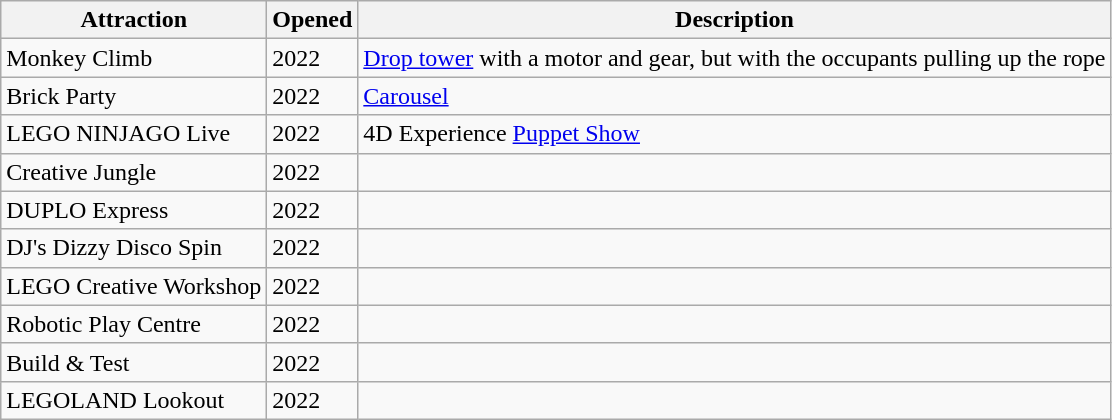<table class="wikitable sortable">
<tr>
<th>Attraction</th>
<th>Opened</th>
<th>Description</th>
</tr>
<tr>
<td>Monkey Climb</td>
<td>2022</td>
<td><a href='#'>Drop tower</a> with a motor and gear, but with the occupants pulling up the rope</td>
</tr>
<tr>
<td>Brick Party</td>
<td>2022</td>
<td><a href='#'>Carousel</a></td>
</tr>
<tr>
<td>LEGO NINJAGO Live</td>
<td>2022</td>
<td>4D Experience <a href='#'>Puppet Show</a></td>
</tr>
<tr>
<td>Creative Jungle</td>
<td>2022</td>
<td></td>
</tr>
<tr>
<td>DUPLO Express</td>
<td>2022</td>
<td></td>
</tr>
<tr>
<td>DJ's Dizzy Disco Spin</td>
<td>2022</td>
<td></td>
</tr>
<tr>
<td>LEGO Creative Workshop</td>
<td>2022</td>
<td></td>
</tr>
<tr>
<td>Robotic Play Centre</td>
<td>2022</td>
<td></td>
</tr>
<tr>
<td>Build & Test</td>
<td>2022</td>
<td></td>
</tr>
<tr>
<td>LEGOLAND Lookout</td>
<td>2022</td>
<td></td>
</tr>
</table>
